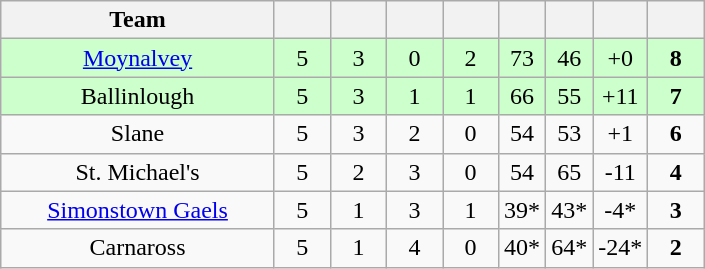<table class="wikitable" style="text-align:center">
<tr>
<th width="175">Team</th>
<th width="30"></th>
<th width="30"></th>
<th width="30"></th>
<th width="30"></th>
<th width="20"></th>
<th width="20"></th>
<th width="20"></th>
<th width="30"></th>
</tr>
<tr style="background:#cfc;">
<td><a href='#'>Moynalvey</a></td>
<td>5</td>
<td>3</td>
<td>0</td>
<td>2</td>
<td>73</td>
<td>46</td>
<td>+0</td>
<td><strong>8</strong></td>
</tr>
<tr style="background:#cfc;">
<td>Ballinlough</td>
<td>5</td>
<td>3</td>
<td>1</td>
<td>1</td>
<td>66</td>
<td>55</td>
<td>+11</td>
<td><strong>7</strong></td>
</tr>
<tr>
<td>Slane</td>
<td>5</td>
<td>3</td>
<td>2</td>
<td>0</td>
<td>54</td>
<td>53</td>
<td>+1</td>
<td><strong>6</strong></td>
</tr>
<tr>
<td>St. Michael's</td>
<td>5</td>
<td>2</td>
<td>3</td>
<td>0</td>
<td>54</td>
<td>65</td>
<td>-11</td>
<td><strong>4</strong></td>
</tr>
<tr>
<td><a href='#'>Simonstown Gaels</a></td>
<td>5</td>
<td>1</td>
<td>3</td>
<td>1</td>
<td>39*</td>
<td>43*</td>
<td>-4*</td>
<td><strong>3</strong></td>
</tr>
<tr>
<td>Carnaross</td>
<td>5</td>
<td>1</td>
<td>4</td>
<td>0</td>
<td>40*</td>
<td>64*</td>
<td>-24*</td>
<td><strong>2</strong></td>
</tr>
</table>
